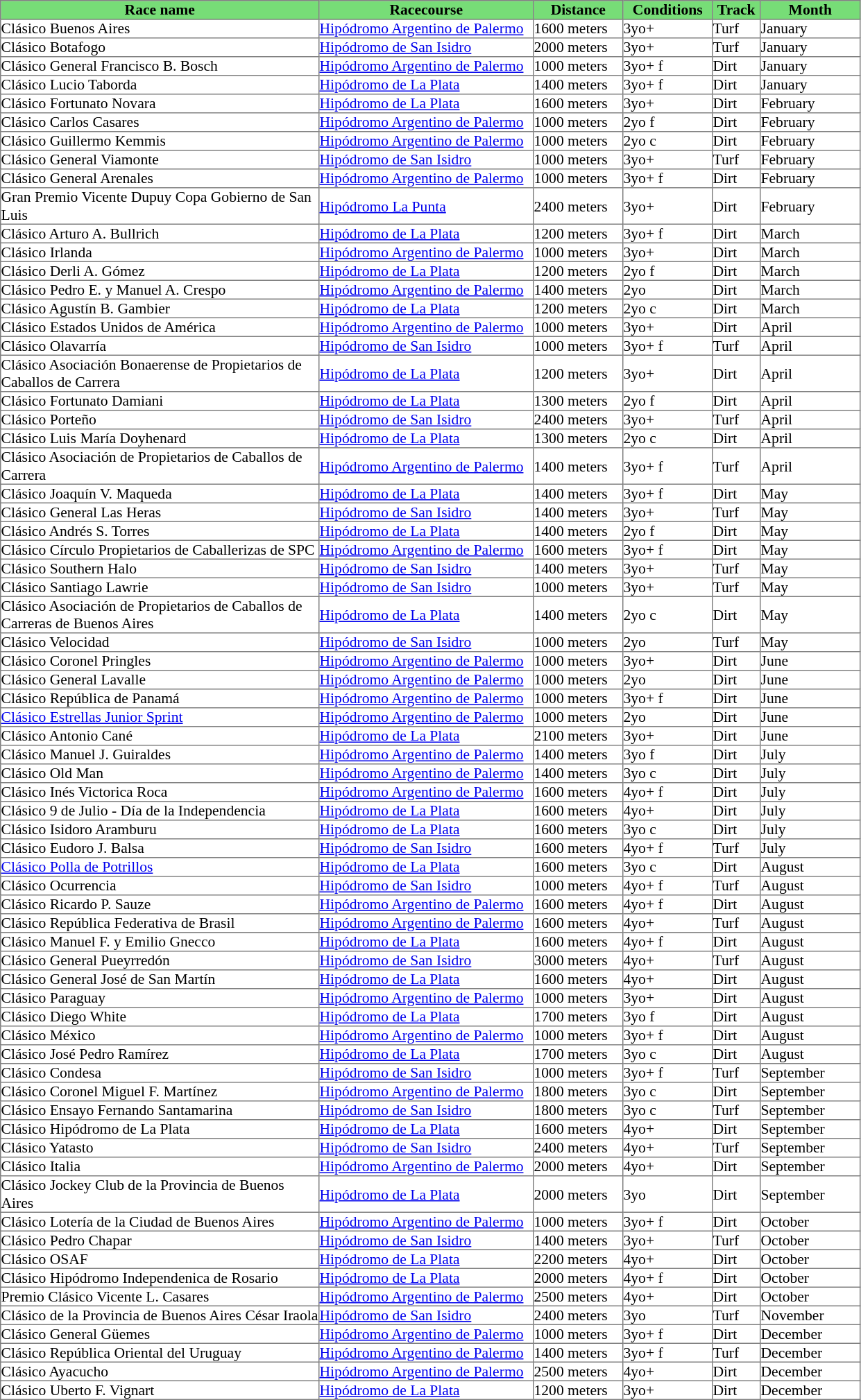<table class = "sortable" | border="1" cellpadding="0" style="border-collapse: collapse; font-size:90%">
<tr bgcolor="#77dd77" align="center">
<th>Race name</th>
<th>Racecourse</th>
<th>Distance</th>
<th>Conditions</th>
<th>Track</th>
<th>Month</th>
</tr>
<tr>
<td width="305">Clásico Buenos Aires</td>
<td width="205"><a href='#'>Hipódromo Argentino de Palermo</a></td>
<td width="85">1600 meters</td>
<td width="85">3yo+</td>
<td width="45">Turf</td>
<td width="95">January</td>
</tr>
<tr>
<td>Clásico Botafogo</td>
<td><a href='#'>Hipódromo de San Isidro</a></td>
<td>2000 meters</td>
<td>3yo+</td>
<td>Turf</td>
<td>January</td>
</tr>
<tr>
<td>Clásico General Francisco B. Bosch</td>
<td><a href='#'>Hipódromo Argentino de Palermo</a></td>
<td>1000 meters</td>
<td>3yo+ f</td>
<td>Dirt</td>
<td>January</td>
</tr>
<tr>
<td>Clásico Lucio Taborda</td>
<td><a href='#'>Hipódromo de La Plata</a></td>
<td>1400 meters</td>
<td>3yo+ f</td>
<td>Dirt</td>
<td>January</td>
</tr>
<tr>
<td>Clásico Fortunato Novara</td>
<td><a href='#'>Hipódromo de La Plata</a></td>
<td>1600 meters</td>
<td>3yo+</td>
<td>Dirt</td>
<td>February</td>
</tr>
<tr>
<td>Clásico Carlos Casares</td>
<td><a href='#'>Hipódromo Argentino de Palermo</a></td>
<td>1000 meters</td>
<td>2yo f</td>
<td>Dirt</td>
<td>February</td>
</tr>
<tr>
<td>Clásico Guillermo Kemmis</td>
<td><a href='#'>Hipódromo Argentino de Palermo</a></td>
<td>1000 meters</td>
<td>2yo c</td>
<td>Dirt</td>
<td>February</td>
</tr>
<tr>
<td>Clásico General Viamonte</td>
<td><a href='#'>Hipódromo de San Isidro</a></td>
<td>1000 meters</td>
<td>3yo+</td>
<td>Turf</td>
<td>February</td>
</tr>
<tr>
<td>Clásico General Arenales</td>
<td><a href='#'>Hipódromo Argentino de Palermo</a></td>
<td>1000 meters</td>
<td>3yo+ f</td>
<td>Dirt</td>
<td>February</td>
</tr>
<tr>
<td>Gran Premio Vicente Dupuy Copa Gobierno de San Luis</td>
<td><a href='#'>Hipódromo La Punta</a></td>
<td>2400 meters</td>
<td>3yo+</td>
<td>Dirt</td>
<td>February</td>
</tr>
<tr>
<td>Clásico Arturo A. Bullrich</td>
<td><a href='#'>Hipódromo de La Plata</a></td>
<td>1200 meters</td>
<td>3yo+ f</td>
<td>Dirt</td>
<td>March</td>
</tr>
<tr>
<td>Clásico Irlanda</td>
<td><a href='#'>Hipódromo Argentino de Palermo</a></td>
<td>1000 meters</td>
<td>3yo+</td>
<td>Dirt</td>
<td>March</td>
</tr>
<tr>
<td>Clásico Derli A. Gómez</td>
<td><a href='#'>Hipódromo de La Plata</a></td>
<td>1200 meters</td>
<td>2yo f</td>
<td>Dirt</td>
<td>March</td>
</tr>
<tr>
<td>Clásico Pedro E. y Manuel A. Crespo</td>
<td><a href='#'>Hipódromo Argentino de Palermo</a></td>
<td>1400 meters</td>
<td>2yo</td>
<td>Dirt</td>
<td>March</td>
</tr>
<tr>
<td>Clásico Agustín B. Gambier</td>
<td><a href='#'>Hipódromo de La Plata</a></td>
<td>1200 meters</td>
<td>2yo c</td>
<td>Dirt</td>
<td>March</td>
</tr>
<tr>
<td>Clásico Estados Unidos de América</td>
<td><a href='#'>Hipódromo Argentino de Palermo</a></td>
<td>1000 meters</td>
<td>3yo+</td>
<td>Dirt</td>
<td>April</td>
</tr>
<tr>
<td>Clásico Olavarría</td>
<td><a href='#'>Hipódromo de San Isidro</a></td>
<td>1000 meters</td>
<td>3yo+ f</td>
<td>Turf</td>
<td>April</td>
</tr>
<tr>
<td>Clásico Asociación Bonaerense de Propietarios de Caballos de Carrera</td>
<td><a href='#'>Hipódromo de La Plata</a></td>
<td>1200 meters</td>
<td>3yo+</td>
<td>Dirt</td>
<td>April</td>
</tr>
<tr>
<td>Clásico Fortunato Damiani</td>
<td><a href='#'>Hipódromo de La Plata</a></td>
<td>1300 meters</td>
<td>2yo f</td>
<td>Dirt</td>
<td>April</td>
</tr>
<tr>
<td>Clásico Porteño</td>
<td><a href='#'>Hipódromo de San Isidro</a></td>
<td>2400 meters</td>
<td>3yo+</td>
<td>Turf</td>
<td>April</td>
</tr>
<tr>
<td>Clásico Luis María Doyhenard</td>
<td><a href='#'>Hipódromo de La Plata</a></td>
<td>1300 meters</td>
<td>2yo c</td>
<td>Dirt</td>
<td>April</td>
</tr>
<tr>
<td>Clásico Asociación de Propietarios de Caballos de Carrera</td>
<td><a href='#'>Hipódromo Argentino de Palermo</a></td>
<td>1400 meters</td>
<td>3yo+ f</td>
<td>Turf</td>
<td>April</td>
</tr>
<tr>
<td>Clásico Joaquín V. Maqueda</td>
<td><a href='#'>Hipódromo de La Plata</a></td>
<td>1400 meters</td>
<td>3yo+ f</td>
<td>Dirt</td>
<td>May</td>
</tr>
<tr>
<td>Clásico General Las Heras</td>
<td><a href='#'>Hipódromo de San Isidro</a></td>
<td>1400 meters</td>
<td>3yo+</td>
<td>Turf</td>
<td>May</td>
</tr>
<tr>
<td>Clásico Andrés S. Torres</td>
<td><a href='#'>Hipódromo de La Plata</a></td>
<td>1400 meters</td>
<td>2yo f</td>
<td>Dirt</td>
<td>May</td>
</tr>
<tr>
<td>Clásico Círculo Propietarios de Caballerizas de SPC</td>
<td><a href='#'>Hipódromo Argentino de Palermo</a></td>
<td>1600 meters</td>
<td>3yo+ f</td>
<td>Dirt</td>
<td>May</td>
</tr>
<tr>
<td>Clásico Southern Halo</td>
<td><a href='#'>Hipódromo de San Isidro</a></td>
<td>1400 meters</td>
<td>3yo+</td>
<td>Turf</td>
<td>May</td>
</tr>
<tr>
<td>Clásico Santiago Lawrie</td>
<td><a href='#'>Hipódromo de San Isidro</a></td>
<td>1000 meters</td>
<td>3yo+</td>
<td>Turf</td>
<td>May</td>
</tr>
<tr>
<td>Clásico Asociación de Propietarios de Caballos de Carreras de Buenos Aires</td>
<td><a href='#'>Hipódromo de La Plata</a></td>
<td>1400 meters</td>
<td>2yo c</td>
<td>Dirt</td>
<td>May</td>
</tr>
<tr>
<td>Clásico Velocidad</td>
<td><a href='#'>Hipódromo de San Isidro</a></td>
<td>1000 meters</td>
<td>2yo</td>
<td>Turf</td>
<td>May</td>
</tr>
<tr>
<td>Clásico Coronel Pringles</td>
<td><a href='#'>Hipódromo Argentino de Palermo</a></td>
<td>1000 meters</td>
<td>3yo+</td>
<td>Dirt</td>
<td>June</td>
</tr>
<tr>
<td>Clásico General Lavalle</td>
<td><a href='#'>Hipódromo Argentino de Palermo</a></td>
<td>1000 meters</td>
<td>2yo</td>
<td>Dirt</td>
<td>June</td>
</tr>
<tr>
<td>Clásico República de Panamá</td>
<td><a href='#'>Hipódromo Argentino de Palermo</a></td>
<td>1000 meters</td>
<td>3yo+ f</td>
<td>Dirt</td>
<td>June</td>
</tr>
<tr>
<td><a href='#'>Clásico Estrellas Junior Sprint</a></td>
<td><a href='#'>Hipódromo Argentino de Palermo</a></td>
<td>1000 meters</td>
<td>2yo</td>
<td>Dirt</td>
<td>June</td>
</tr>
<tr>
<td>Clásico Antonio Cané</td>
<td><a href='#'>Hipódromo de La Plata</a></td>
<td>2100 meters</td>
<td>3yo+</td>
<td>Dirt</td>
<td>June</td>
</tr>
<tr>
<td>Clásico Manuel J. Guiraldes</td>
<td><a href='#'>Hipódromo Argentino de Palermo</a></td>
<td>1400 meters</td>
<td>3yo f</td>
<td>Dirt</td>
<td>July</td>
</tr>
<tr>
<td>Clásico Old Man</td>
<td><a href='#'>Hipódromo Argentino de Palermo</a></td>
<td>1400 meters</td>
<td>3yo c</td>
<td>Dirt</td>
<td>July</td>
</tr>
<tr>
<td>Clásico Inés Victorica Roca</td>
<td><a href='#'>Hipódromo Argentino de Palermo</a></td>
<td>1600 meters</td>
<td>4yo+ f</td>
<td>Dirt</td>
<td>July</td>
</tr>
<tr>
<td>Clásico 9 de Julio - Día de la Independencia</td>
<td><a href='#'>Hipódromo de La Plata</a></td>
<td>1600 meters</td>
<td>4yo+</td>
<td>Dirt</td>
<td>July</td>
</tr>
<tr>
<td>Clásico Isidoro Aramburu</td>
<td><a href='#'>Hipódromo de La Plata</a></td>
<td>1600 meters</td>
<td>3yo c</td>
<td>Dirt</td>
<td>July</td>
</tr>
<tr>
<td>Clásico Eudoro J. Balsa</td>
<td><a href='#'>Hipódromo de San Isidro</a></td>
<td>1600 meters</td>
<td>4yo+ f</td>
<td>Turf</td>
<td>July</td>
</tr>
<tr>
<td><a href='#'>Clásico Polla de Potrillos</a></td>
<td><a href='#'>Hipódromo de La Plata</a></td>
<td>1600 meters</td>
<td>3yo c</td>
<td>Dirt</td>
<td>August</td>
</tr>
<tr>
<td>Clásico Ocurrencia</td>
<td><a href='#'>Hipódromo de San Isidro</a></td>
<td>1000 meters</td>
<td>4yo+ f</td>
<td>Turf</td>
<td>August</td>
</tr>
<tr>
<td>Clásico Ricardo P. Sauze</td>
<td><a href='#'>Hipódromo Argentino de Palermo</a></td>
<td>1600 meters</td>
<td>4yo+ f</td>
<td>Dirt</td>
<td>August</td>
</tr>
<tr>
<td>Clásico República Federativa de Brasil</td>
<td><a href='#'>Hipódromo Argentino de Palermo</a></td>
<td>1600 meters</td>
<td>4yo+</td>
<td>Turf</td>
<td>August</td>
</tr>
<tr>
<td>Clásico Manuel F. y Emilio Gnecco</td>
<td><a href='#'>Hipódromo de La Plata</a></td>
<td>1600 meters</td>
<td>4yo+ f</td>
<td>Dirt</td>
<td>August</td>
</tr>
<tr>
<td>Clásico General Pueyrredón</td>
<td><a href='#'>Hipódromo de San Isidro</a></td>
<td>3000 meters</td>
<td>4yo+</td>
<td>Turf</td>
<td>August</td>
</tr>
<tr>
<td>Clásico General José de San Martín</td>
<td><a href='#'>Hipódromo de La Plata</a></td>
<td>1600 meters</td>
<td>4yo+</td>
<td>Dirt</td>
<td>August</td>
</tr>
<tr>
<td>Clásico Paraguay</td>
<td><a href='#'>Hipódromo Argentino de Palermo</a></td>
<td>1000 meters</td>
<td>3yo+</td>
<td>Dirt</td>
<td>August</td>
</tr>
<tr>
<td>Clásico Diego White</td>
<td><a href='#'>Hipódromo de La Plata</a></td>
<td>1700 meters</td>
<td>3yo f</td>
<td>Dirt</td>
<td>August</td>
</tr>
<tr>
<td>Clásico México</td>
<td><a href='#'>Hipódromo Argentino de Palermo</a></td>
<td>1000 meters</td>
<td>3yo+ f</td>
<td>Dirt</td>
<td>August</td>
</tr>
<tr>
<td>Clásico José Pedro Ramírez</td>
<td><a href='#'>Hipódromo de La Plata</a></td>
<td>1700 meters</td>
<td>3yo c</td>
<td>Dirt</td>
<td>August</td>
</tr>
<tr>
<td>Clásico Condesa</td>
<td><a href='#'>Hipódromo de San Isidro</a></td>
<td>1000 meters</td>
<td>3yo+ f</td>
<td>Turf</td>
<td>September</td>
</tr>
<tr>
<td>Clásico Coronel Miguel F. Martínez</td>
<td><a href='#'>Hipódromo Argentino de Palermo</a></td>
<td>1800 meters</td>
<td>3yo c</td>
<td>Dirt</td>
<td>September</td>
</tr>
<tr>
<td>Clásico Ensayo Fernando Santamarina</td>
<td><a href='#'>Hipódromo de San Isidro</a></td>
<td>1800 meters</td>
<td>3yo c</td>
<td>Turf</td>
<td>September</td>
</tr>
<tr>
<td>Clásico Hipódromo de La Plata</td>
<td><a href='#'>Hipódromo de La Plata</a></td>
<td>1600 meters</td>
<td>4yo+</td>
<td>Dirt</td>
<td>September</td>
</tr>
<tr>
<td>Clásico Yatasto</td>
<td><a href='#'>Hipódromo de San Isidro</a></td>
<td>2400 meters</td>
<td>4yo+</td>
<td>Turf</td>
<td>September</td>
</tr>
<tr>
<td>Clásico Italia</td>
<td><a href='#'>Hipódromo Argentino de Palermo</a></td>
<td>2000 meters</td>
<td>4yo+</td>
<td>Dirt</td>
<td>September</td>
</tr>
<tr>
<td>Clásico Jockey Club de la Provincia de Buenos Aires</td>
<td><a href='#'>Hipódromo de La Plata</a></td>
<td>2000 meters</td>
<td>3yo</td>
<td>Dirt</td>
<td>September</td>
</tr>
<tr>
<td>Clásico Lotería de la Ciudad de Buenos Aires</td>
<td><a href='#'>Hipódromo Argentino de Palermo</a></td>
<td>1000 meters</td>
<td>3yo+ f</td>
<td>Dirt</td>
<td>October</td>
</tr>
<tr>
<td>Clásico Pedro Chapar</td>
<td><a href='#'>Hipódromo de San Isidro</a></td>
<td>1400 meters</td>
<td>3yo+</td>
<td>Turf</td>
<td>October</td>
</tr>
<tr>
<td>Clásico OSAF</td>
<td><a href='#'>Hipódromo de La Plata</a></td>
<td>2200 meters</td>
<td>4yo+</td>
<td>Dirt</td>
<td>October</td>
</tr>
<tr>
<td>Clásico Hipódromo Independenica de Rosario</td>
<td><a href='#'>Hipódromo de La Plata</a></td>
<td>2000 meters</td>
<td>4yo+ f</td>
<td>Dirt</td>
<td>October</td>
</tr>
<tr>
<td>Premio Clásico Vicente L. Casares</td>
<td><a href='#'>Hipódromo Argentino de Palermo</a></td>
<td>2500 meters</td>
<td>4yo+</td>
<td>Dirt</td>
<td>October</td>
</tr>
<tr>
<td>Clásico de la Provincia de Buenos Aires César Iraola</td>
<td><a href='#'>Hipódromo de San Isidro</a></td>
<td>2400 meters</td>
<td>3yo</td>
<td>Turf</td>
<td>November</td>
</tr>
<tr>
<td>Clásico General Güemes</td>
<td><a href='#'>Hipódromo Argentino de Palermo</a></td>
<td>1000 meters</td>
<td>3yo+ f</td>
<td>Dirt</td>
<td>December</td>
</tr>
<tr>
<td>Clásico República Oriental del Uruguay</td>
<td><a href='#'>Hipódromo Argentino de Palermo</a></td>
<td>1400 meters</td>
<td>3yo+ f</td>
<td>Turf</td>
<td>December</td>
</tr>
<tr>
<td>Clásico Ayacucho</td>
<td><a href='#'>Hipódromo Argentino de Palermo</a></td>
<td>2500 meters</td>
<td>4yo+</td>
<td>Dirt</td>
<td>December</td>
</tr>
<tr>
<td>Clásico Uberto F. Vignart</td>
<td><a href='#'>Hipódromo de La Plata</a></td>
<td>1200 meters</td>
<td>3yo+</td>
<td>Dirt</td>
<td>December</td>
</tr>
</table>
